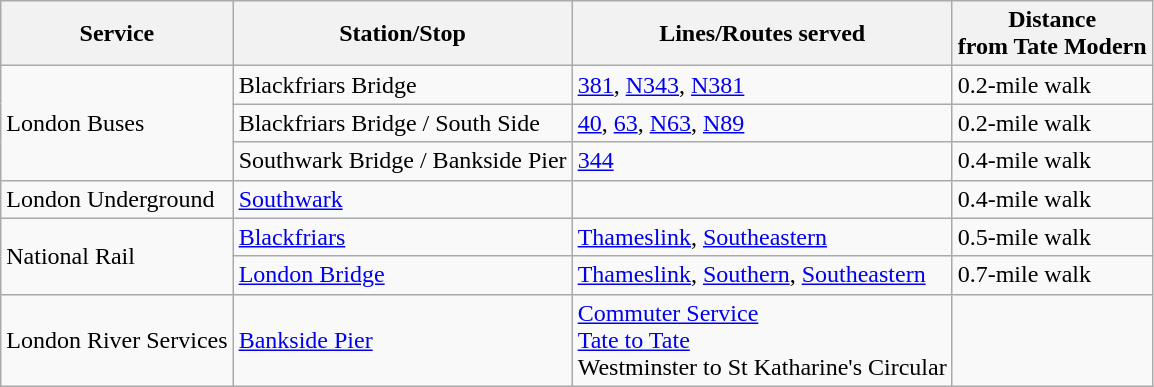<table class="wikitable">
<tr>
<th>Service</th>
<th>Station/Stop</th>
<th>Lines/Routes served</th>
<th>Distance<br>from Tate Modern</th>
</tr>
<tr>
<td rowspan="3">London Buses </td>
<td>Blackfriars Bridge </td>
<td><a href='#'>381</a>, <a href='#'>N343</a>, <a href='#'>N381</a></td>
<td>0.2-mile walk</td>
</tr>
<tr>
<td>Blackfriars Bridge / South Side </td>
<td><a href='#'>40</a>, <a href='#'>63</a>, <a href='#'>N63</a>, <a href='#'>N89</a></td>
<td>0.2-mile walk</td>
</tr>
<tr>
<td>Southwark Bridge / Bankside Pier </td>
<td><a href='#'>344</a></td>
<td>0.4-mile walk</td>
</tr>
<tr>
<td>London Underground </td>
<td><a href='#'>Southwark</a> </td>
<td></td>
<td>0.4-mile walk</td>
</tr>
<tr>
<td rowspan="2">National Rail </td>
<td><a href='#'>Blackfriars</a> </td>
<td><a href='#'>Thameslink</a>, <a href='#'>Southeastern</a></td>
<td>0.5-mile walk</td>
</tr>
<tr>
<td><a href='#'>London Bridge</a> </td>
<td><a href='#'>Thameslink</a>, <a href='#'>Southern</a>, <a href='#'>Southeastern</a></td>
<td>0.7-mile walk</td>
</tr>
<tr>
<td>London River Services </td>
<td><a href='#'>Bankside Pier</a> </td>
<td><a href='#'>Commuter Service</a><br><a href='#'>Tate to Tate</a><br>Westminster to St Katharine's Circular</td>
<td></td>
</tr>
</table>
